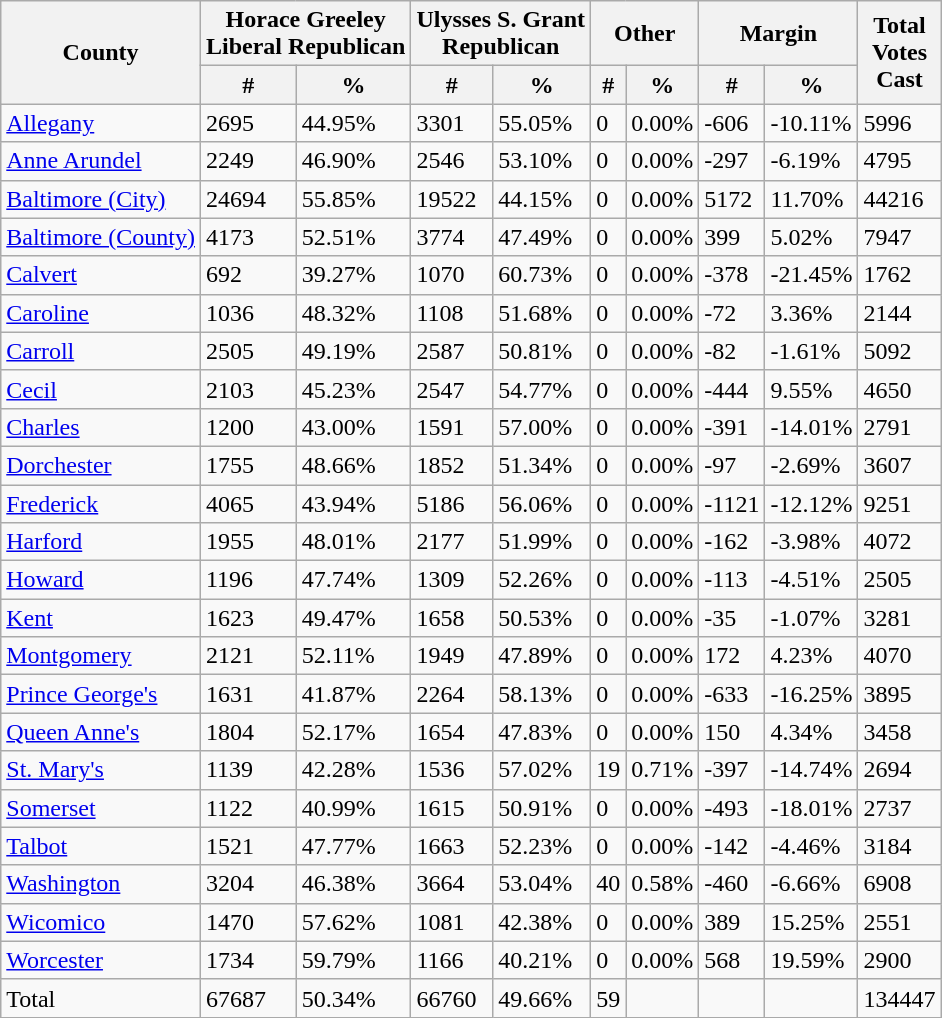<table class="wikitable sortable">
<tr>
<th rowspan="2">County</th>
<th colspan="2" >Horace Greeley<br>Liberal Republican</th>
<th colspan="2" >Ulysses S. Grant<br>Republican</th>
<th colspan="2" >Other</th>
<th colspan="2">Margin</th>
<th rowspan="2">Total<br>Votes<br>Cast </th>
</tr>
<tr>
<th>#</th>
<th>%</th>
<th>#</th>
<th>%</th>
<th>#</th>
<th>%</th>
<th>#</th>
<th>%</th>
</tr>
<tr>
<td><a href='#'>Allegany</a></td>
<td>2695</td>
<td>44.95%</td>
<td>3301</td>
<td>55.05%</td>
<td>0</td>
<td>0.00%</td>
<td>-606</td>
<td>-10.11%</td>
<td>5996</td>
</tr>
<tr>
<td><a href='#'>Anne Arundel</a></td>
<td>2249</td>
<td>46.90%</td>
<td>2546</td>
<td>53.10%</td>
<td>0</td>
<td>0.00%</td>
<td>-297</td>
<td>-6.19%</td>
<td>4795</td>
</tr>
<tr>
<td><a href='#'>Baltimore (City)</a></td>
<td>24694</td>
<td>55.85%</td>
<td>19522</td>
<td>44.15%</td>
<td>0</td>
<td>0.00%</td>
<td>5172</td>
<td>11.70%</td>
<td>44216</td>
</tr>
<tr>
<td><a href='#'>Baltimore (County)</a></td>
<td>4173</td>
<td>52.51%</td>
<td>3774</td>
<td>47.49%</td>
<td>0</td>
<td>0.00%</td>
<td>399</td>
<td>5.02%</td>
<td>7947</td>
</tr>
<tr>
<td><a href='#'>Calvert</a></td>
<td>692</td>
<td>39.27%</td>
<td>1070</td>
<td>60.73%</td>
<td>0</td>
<td>0.00%</td>
<td>-378</td>
<td>-21.45%</td>
<td>1762</td>
</tr>
<tr>
<td><a href='#'>Caroline</a></td>
<td>1036</td>
<td>48.32%</td>
<td>1108</td>
<td>51.68%</td>
<td>0</td>
<td>0.00%</td>
<td>-72</td>
<td>3.36%</td>
<td>2144</td>
</tr>
<tr>
<td><a href='#'>Carroll</a></td>
<td>2505</td>
<td>49.19%</td>
<td>2587</td>
<td>50.81%</td>
<td>0</td>
<td>0.00%</td>
<td>-82</td>
<td>-1.61%</td>
<td>5092</td>
</tr>
<tr>
<td><a href='#'>Cecil</a></td>
<td>2103</td>
<td>45.23%</td>
<td>2547</td>
<td>54.77%</td>
<td>0</td>
<td>0.00%</td>
<td>-444</td>
<td>9.55%</td>
<td>4650</td>
</tr>
<tr>
<td><a href='#'>Charles</a></td>
<td>1200</td>
<td>43.00%</td>
<td>1591</td>
<td>57.00%</td>
<td>0</td>
<td>0.00%</td>
<td>-391</td>
<td>-14.01%</td>
<td>2791</td>
</tr>
<tr>
<td><a href='#'>Dorchester</a></td>
<td>1755</td>
<td>48.66%</td>
<td>1852</td>
<td>51.34%</td>
<td>0</td>
<td>0.00%</td>
<td>-97</td>
<td>-2.69%</td>
<td>3607</td>
</tr>
<tr>
<td><a href='#'>Frederick</a></td>
<td>4065</td>
<td>43.94%</td>
<td>5186</td>
<td>56.06%</td>
<td>0</td>
<td>0.00%</td>
<td>-1121</td>
<td>-12.12%</td>
<td>9251</td>
</tr>
<tr>
<td><a href='#'>Harford</a></td>
<td>1955</td>
<td>48.01%</td>
<td>2177</td>
<td>51.99%</td>
<td>0</td>
<td>0.00%</td>
<td>-162</td>
<td>-3.98%</td>
<td>4072</td>
</tr>
<tr>
<td><a href='#'>Howard</a></td>
<td>1196</td>
<td>47.74%</td>
<td>1309</td>
<td>52.26%</td>
<td>0</td>
<td>0.00%</td>
<td>-113</td>
<td>-4.51%</td>
<td>2505</td>
</tr>
<tr>
<td><a href='#'>Kent</a></td>
<td>1623</td>
<td>49.47%</td>
<td>1658</td>
<td>50.53%</td>
<td>0</td>
<td>0.00%</td>
<td>-35</td>
<td>-1.07%</td>
<td>3281</td>
</tr>
<tr>
<td><a href='#'>Montgomery</a></td>
<td>2121</td>
<td>52.11%</td>
<td>1949</td>
<td>47.89%</td>
<td>0</td>
<td>0.00%</td>
<td>172</td>
<td>4.23%</td>
<td>4070</td>
</tr>
<tr>
<td><a href='#'>Prince George's</a></td>
<td>1631</td>
<td>41.87%</td>
<td>2264</td>
<td>58.13%</td>
<td>0</td>
<td>0.00%</td>
<td>-633</td>
<td>-16.25%</td>
<td>3895</td>
</tr>
<tr>
<td><a href='#'>Queen Anne's</a></td>
<td>1804</td>
<td>52.17%</td>
<td>1654</td>
<td>47.83%</td>
<td>0</td>
<td>0.00%</td>
<td>150</td>
<td>4.34%</td>
<td>3458</td>
</tr>
<tr>
<td><a href='#'>St. Mary's</a></td>
<td>1139</td>
<td>42.28%</td>
<td>1536</td>
<td>57.02%</td>
<td>19</td>
<td>0.71%</td>
<td>-397</td>
<td>-14.74%</td>
<td>2694</td>
</tr>
<tr>
<td><a href='#'>Somerset</a></td>
<td>1122</td>
<td>40.99%</td>
<td>1615</td>
<td>50.91%</td>
<td>0</td>
<td>0.00%</td>
<td>-493</td>
<td>-18.01%</td>
<td>2737</td>
</tr>
<tr>
<td><a href='#'>Talbot</a></td>
<td>1521</td>
<td>47.77%</td>
<td>1663</td>
<td>52.23%</td>
<td>0</td>
<td>0.00%</td>
<td>-142</td>
<td>-4.46%</td>
<td>3184</td>
</tr>
<tr>
<td><a href='#'>Washington</a></td>
<td>3204</td>
<td>46.38%</td>
<td>3664</td>
<td>53.04%</td>
<td>40</td>
<td>0.58%</td>
<td>-460</td>
<td>-6.66%</td>
<td>6908</td>
</tr>
<tr>
<td><a href='#'>Wicomico</a></td>
<td>1470</td>
<td>57.62%</td>
<td>1081</td>
<td>42.38%</td>
<td>0</td>
<td>0.00%</td>
<td>389</td>
<td>15.25%</td>
<td>2551</td>
</tr>
<tr>
<td><a href='#'>Worcester</a></td>
<td>1734</td>
<td>59.79%</td>
<td>1166</td>
<td>40.21%</td>
<td>0</td>
<td>0.00%</td>
<td>568</td>
<td>19.59%</td>
<td>2900</td>
</tr>
<tr>
<td>Total</td>
<td>67687</td>
<td>50.34%</td>
<td>66760</td>
<td>49.66%</td>
<td>59</td>
<td></td>
<td></td>
<td></td>
<td>134447</td>
</tr>
</table>
